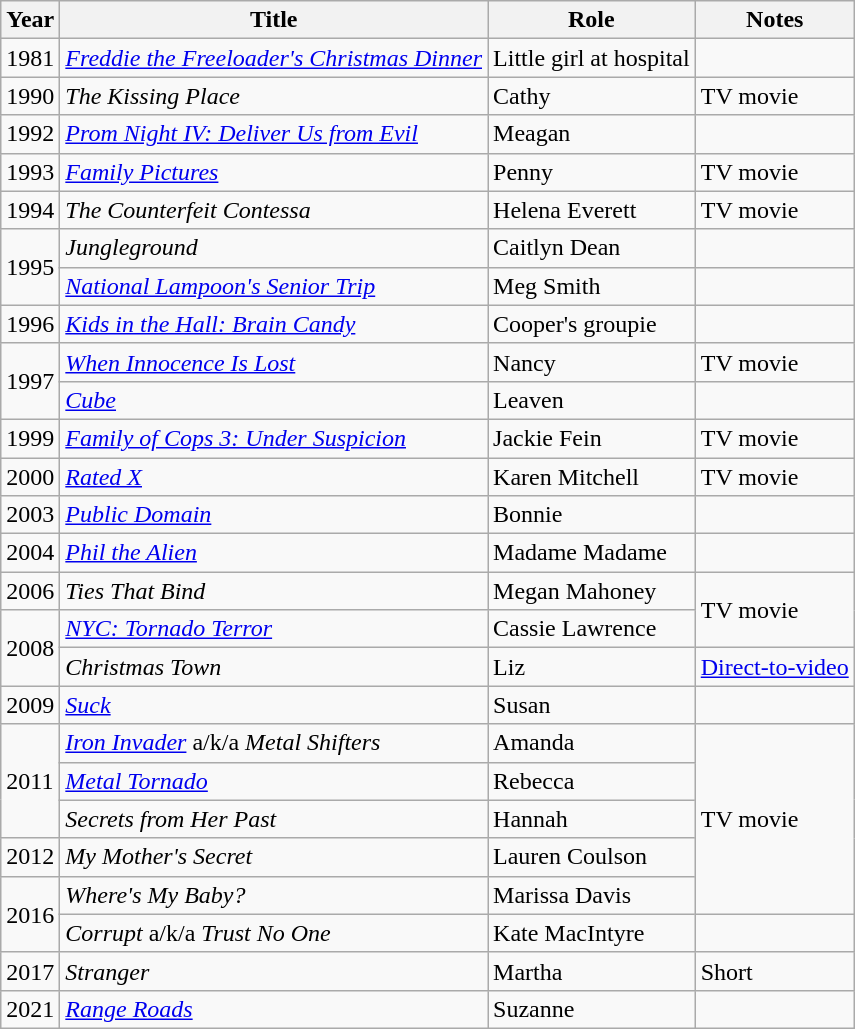<table class="wikitable sortable">
<tr>
<th>Year</th>
<th>Title</th>
<th>Role</th>
<th class="unsortable">Notes</th>
</tr>
<tr>
<td>1981</td>
<td><em><a href='#'>Freddie the Freeloader's Christmas Dinner</a></em></td>
<td>Little girl at hospital</td>
<td></td>
</tr>
<tr>
<td>1990</td>
<td data-sort-value="Kissing Place, The"><em>The Kissing Place</em></td>
<td>Cathy</td>
<td>TV movie</td>
</tr>
<tr>
<td>1992</td>
<td><em><a href='#'>Prom Night IV: Deliver Us from Evil</a></em></td>
<td>Meagan</td>
<td></td>
</tr>
<tr>
<td>1993</td>
<td><em><a href='#'>Family Pictures</a></em></td>
<td>Penny</td>
<td>TV movie</td>
</tr>
<tr>
<td>1994</td>
<td data-sort-value="Counterfeit Contessa, The"><em>The Counterfeit Contessa</em></td>
<td>Helena Everett</td>
<td>TV movie</td>
</tr>
<tr>
<td rowspan="2">1995</td>
<td><em>Jungleground</em></td>
<td>Caitlyn Dean</td>
<td></td>
</tr>
<tr>
<td><em><a href='#'>National Lampoon's Senior Trip</a></em></td>
<td>Meg Smith</td>
<td></td>
</tr>
<tr>
<td>1996</td>
<td><em><a href='#'>Kids in the Hall: Brain Candy</a></em></td>
<td>Cooper's groupie</td>
<td></td>
</tr>
<tr>
<td rowspan="2">1997</td>
<td><em><a href='#'>When Innocence Is Lost</a></em></td>
<td>Nancy</td>
<td>TV movie</td>
</tr>
<tr>
<td><em><a href='#'>Cube</a></em></td>
<td>Leaven</td>
<td></td>
</tr>
<tr>
<td>1999</td>
<td><em><a href='#'>Family of Cops 3: Under Suspicion</a></em></td>
<td>Jackie Fein</td>
<td>TV movie</td>
</tr>
<tr>
<td>2000</td>
<td><em><a href='#'>Rated X</a></em></td>
<td>Karen Mitchell</td>
<td>TV movie</td>
</tr>
<tr>
<td>2003</td>
<td><em><a href='#'>Public Domain</a></em></td>
<td>Bonnie</td>
<td></td>
</tr>
<tr>
<td>2004</td>
<td><em><a href='#'>Phil the Alien</a></em></td>
<td>Madame Madame</td>
<td></td>
</tr>
<tr>
<td>2006</td>
<td><em>Ties That Bind</em></td>
<td>Megan Mahoney</td>
<td rowspan="2">TV movie</td>
</tr>
<tr>
<td rowspan="2">2008</td>
<td><em><a href='#'>NYC: Tornado Terror</a></em></td>
<td>Cassie Lawrence</td>
</tr>
<tr>
<td><em>Christmas Town</em></td>
<td>Liz</td>
<td><a href='#'>Direct-to-video</a></td>
</tr>
<tr>
<td>2009</td>
<td><em><a href='#'>Suck</a></em></td>
<td>Susan</td>
<td></td>
</tr>
<tr>
<td rowspan="3">2011</td>
<td><em><a href='#'>Iron Invader</a></em> a/k/a <em>Metal Shifters</em></td>
<td>Amanda</td>
<td rowspan="5">TV movie</td>
</tr>
<tr>
<td><em><a href='#'>Metal Tornado</a></em></td>
<td>Rebecca</td>
</tr>
<tr>
<td><em>Secrets from Her Past</em></td>
<td>Hannah</td>
</tr>
<tr>
<td>2012</td>
<td><em>My Mother's Secret</em></td>
<td>Lauren Coulson</td>
</tr>
<tr>
<td rowspan="2">2016</td>
<td><em>Where's My Baby?</em></td>
<td>Marissa Davis</td>
</tr>
<tr>
<td><em>Corrupt</em> a/k/a <em>Trust No One</em></td>
<td>Kate MacIntyre</td>
<td></td>
</tr>
<tr>
<td>2017</td>
<td><em>Stranger</em></td>
<td>Martha</td>
<td>Short</td>
</tr>
<tr>
<td>2021</td>
<td><em><a href='#'>Range Roads</a></em></td>
<td>Suzanne</td>
<td></td>
</tr>
</table>
